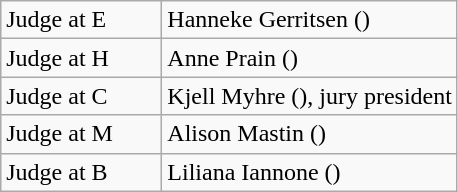<table class="wikitable">
<tr>
<td width=100>Judge at E</td>
<td>Hanneke Gerritsen ()</td>
</tr>
<tr>
<td>Judge at H</td>
<td>Anne Prain ()</td>
</tr>
<tr>
<td>Judge at C</td>
<td>Kjell Myhre (), jury president</td>
</tr>
<tr>
<td>Judge at M</td>
<td>Alison Mastin ()</td>
</tr>
<tr>
<td>Judge at B</td>
<td>Liliana Iannone ()</td>
</tr>
</table>
